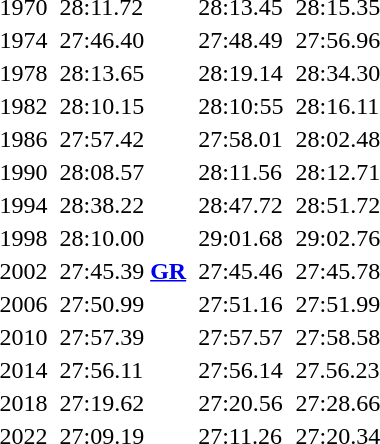<table>
<tr>
<td>1970</td>
<td></td>
<td>28:11.72</td>
<td></td>
<td>28:13.45</td>
<td></td>
<td>28:15.35</td>
</tr>
<tr>
<td>1974</td>
<td></td>
<td>27:46.40</td>
<td></td>
<td>27:48.49</td>
<td></td>
<td>27:56.96</td>
</tr>
<tr>
<td>1978</td>
<td></td>
<td>28:13.65</td>
<td></td>
<td>28:19.14</td>
<td></td>
<td>28:34.30</td>
</tr>
<tr>
<td>1982</td>
<td></td>
<td>28:10.15</td>
<td></td>
<td>28:10:55</td>
<td></td>
<td>28:16.11</td>
</tr>
<tr>
<td>1986</td>
<td></td>
<td>27:57.42</td>
<td></td>
<td>27:58.01</td>
<td></td>
<td>28:02.48</td>
</tr>
<tr>
<td>1990</td>
<td></td>
<td>28:08.57</td>
<td></td>
<td>28:11.56</td>
<td></td>
<td>28:12.71</td>
</tr>
<tr>
<td>1994</td>
<td></td>
<td>28:38.22</td>
<td></td>
<td>28:47.72</td>
<td></td>
<td>28:51.72</td>
</tr>
<tr>
<td>1998</td>
<td></td>
<td>28:10.00</td>
<td></td>
<td>29:01.68</td>
<td></td>
<td>29:02.76</td>
</tr>
<tr>
<td>2002</td>
<td></td>
<td>27:45.39 <strong><a href='#'>GR</a></strong></td>
<td></td>
<td>27:45.46</td>
<td></td>
<td>27:45.78</td>
</tr>
<tr>
<td>2006</td>
<td></td>
<td>27:50.99</td>
<td></td>
<td>27:51.16</td>
<td></td>
<td>27:51.99</td>
</tr>
<tr>
<td>2010</td>
<td></td>
<td>27:57.39</td>
<td></td>
<td>27:57.57</td>
<td></td>
<td>27:58.58</td>
</tr>
<tr>
<td>2014</td>
<td></td>
<td>27:56.11</td>
<td></td>
<td>27:56.14</td>
<td></td>
<td>27.56.23</td>
</tr>
<tr>
<td>2018</td>
<td></td>
<td>27:19.62</td>
<td></td>
<td>27:20.56</td>
<td></td>
<td>27:28.66</td>
</tr>
<tr>
<td>2022</td>
<td></td>
<td>27:09.19 </td>
<td></td>
<td>27:11.26</td>
<td></td>
<td>27:20.34</td>
</tr>
</table>
